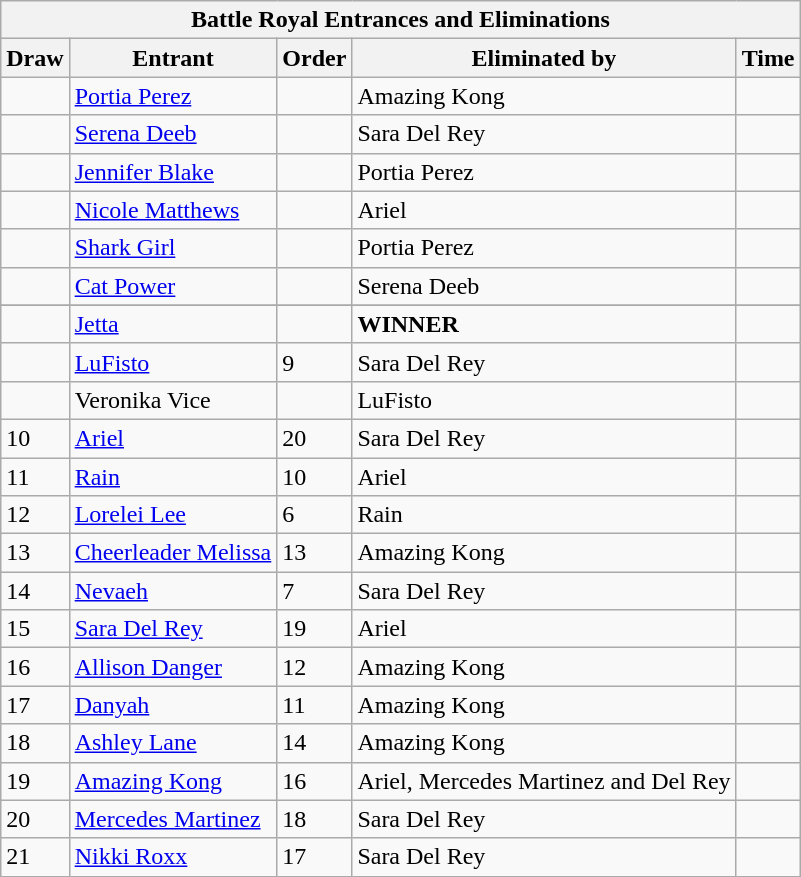<table style="font-size: 100%" class="wikitable" border="1">
<tr>
<th colspan="6">Battle Royal Entrances and Eliminations</th>
</tr>
<tr>
<th>Draw</th>
<th>Entrant</th>
<th>Order</th>
<th>Eliminated by</th>
<th>Time</th>
</tr>
<tr>
<td></td>
<td><a href='#'>Portia Perez</a></td>
<td></td>
<td>Amazing Kong</td>
<td></td>
</tr>
<tr>
<td></td>
<td><a href='#'>Serena Deeb</a></td>
<td></td>
<td>Sara Del Rey</td>
<td></td>
</tr>
<tr>
<td></td>
<td><a href='#'>Jennifer Blake</a></td>
<td></td>
<td>Portia Perez</td>
<td></td>
</tr>
<tr>
<td></td>
<td><a href='#'>Nicole Matthews</a></td>
<td></td>
<td>Ariel</td>
<td></td>
</tr>
<tr>
<td></td>
<td><a href='#'>Shark Girl</a></td>
<td></td>
<td>Portia Perez</td>
<td></td>
</tr>
<tr>
<td></td>
<td><a href='#'>Cat Power</a></td>
<td></td>
<td>Serena Deeb</td>
<td></td>
</tr>
<tr>
</tr>
<tr style="">
<td></td>
<td><a href='#'>Jetta</a></td>
<td></td>
<td><strong>WINNER</strong></td>
<td></td>
</tr>
<tr>
<td></td>
<td><a href='#'>LuFisto</a></td>
<td>9</td>
<td>Sara Del Rey</td>
<td></td>
</tr>
<tr>
<td></td>
<td>Veronika Vice</td>
<td></td>
<td>LuFisto</td>
<td></td>
</tr>
<tr>
<td>10</td>
<td><a href='#'>Ariel</a></td>
<td>20</td>
<td>Sara Del Rey</td>
<td></td>
</tr>
<tr>
<td>11</td>
<td><a href='#'>Rain</a></td>
<td>10</td>
<td>Ariel</td>
<td></td>
</tr>
<tr>
<td>12</td>
<td><a href='#'>Lorelei Lee</a></td>
<td>6</td>
<td>Rain</td>
<td></td>
</tr>
<tr>
<td>13</td>
<td><a href='#'>Cheerleader Melissa</a></td>
<td>13</td>
<td>Amazing Kong</td>
<td></td>
</tr>
<tr>
<td>14</td>
<td><a href='#'>Nevaeh</a></td>
<td>7</td>
<td>Sara Del Rey</td>
<td></td>
</tr>
<tr>
<td>15</td>
<td><a href='#'>Sara Del Rey</a></td>
<td>19</td>
<td>Ariel</td>
<td></td>
</tr>
<tr>
<td>16</td>
<td><a href='#'>Allison Danger</a></td>
<td>12</td>
<td>Amazing Kong</td>
<td></td>
</tr>
<tr>
<td>17</td>
<td><a href='#'>Danyah</a></td>
<td>11</td>
<td>Amazing Kong</td>
<td></td>
</tr>
<tr>
<td>18</td>
<td><a href='#'>Ashley Lane</a></td>
<td>14</td>
<td>Amazing Kong</td>
<td></td>
</tr>
<tr>
<td>19</td>
<td><a href='#'>Amazing Kong</a></td>
<td>16</td>
<td>Ariel, Mercedes Martinez and Del Rey</td>
<td></td>
</tr>
<tr>
<td>20</td>
<td><a href='#'>Mercedes Martinez</a></td>
<td>18</td>
<td>Sara Del Rey</td>
<td></td>
</tr>
<tr>
<td>21</td>
<td><a href='#'>Nikki Roxx</a></td>
<td>17</td>
<td>Sara Del Rey</td>
<td></td>
</tr>
</table>
